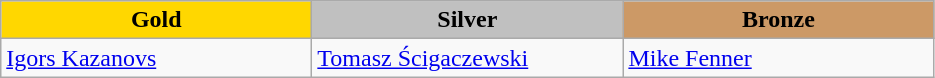<table class="wikitable" style="text-align:left">
<tr align="center">
<td width=200 bgcolor=gold><strong>Gold</strong></td>
<td width=200 bgcolor=silver><strong>Silver</strong></td>
<td width=200 bgcolor=CC9966><strong>Bronze</strong></td>
</tr>
<tr>
<td><a href='#'>Igors Kazanovs</a><br><em></em></td>
<td><a href='#'>Tomasz Ścigaczewski</a><br><em></em></td>
<td><a href='#'>Mike Fenner</a><br><em></em></td>
</tr>
</table>
